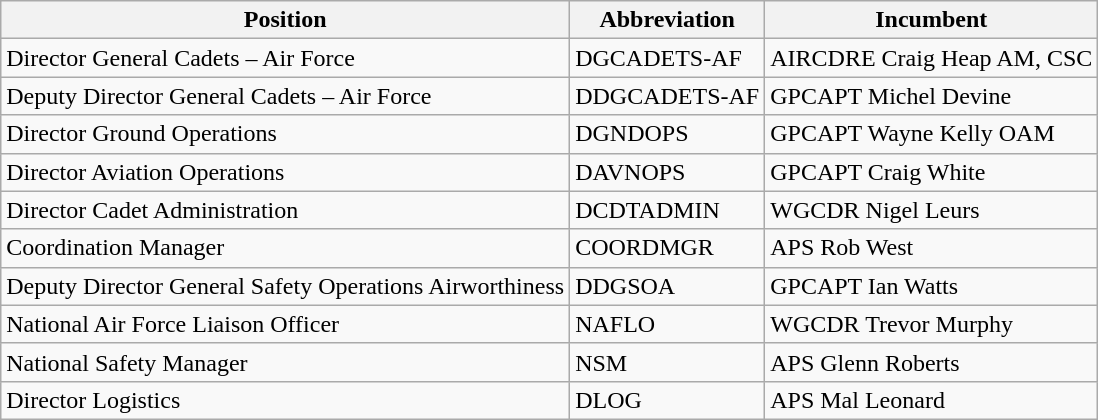<table class="wikitable">
<tr>
<th>Position</th>
<th>Abbreviation</th>
<th>Incumbent</th>
</tr>
<tr>
<td>Director General Cadets – Air Force</td>
<td>DGCADETS-AF</td>
<td>AIRCDRE Craig Heap AM, CSC</td>
</tr>
<tr>
<td>Deputy Director General Cadets – Air Force</td>
<td>DDGCADETS-AF</td>
<td>GPCAPT Michel Devine</td>
</tr>
<tr>
<td>Director Ground Operations</td>
<td>DGNDOPS</td>
<td>GPCAPT Wayne Kelly OAM</td>
</tr>
<tr>
<td>Director Aviation Operations</td>
<td>DAVNOPS</td>
<td>GPCAPT Craig White</td>
</tr>
<tr>
<td>Director Cadet Administration</td>
<td>DCDTADMIN</td>
<td>WGCDR Nigel Leurs</td>
</tr>
<tr>
<td>Coordination Manager</td>
<td>COORDMGR</td>
<td>APS Rob West</td>
</tr>
<tr>
<td>Deputy Director General Safety Operations Airworthiness</td>
<td>DDGSOA</td>
<td>GPCAPT Ian Watts</td>
</tr>
<tr>
<td>National Air Force Liaison Officer</td>
<td>NAFLO</td>
<td>WGCDR Trevor Murphy</td>
</tr>
<tr>
<td>National Safety Manager</td>
<td>NSM</td>
<td>APS Glenn Roberts</td>
</tr>
<tr>
<td>Director Logistics</td>
<td>DLOG</td>
<td>APS Mal Leonard</td>
</tr>
</table>
